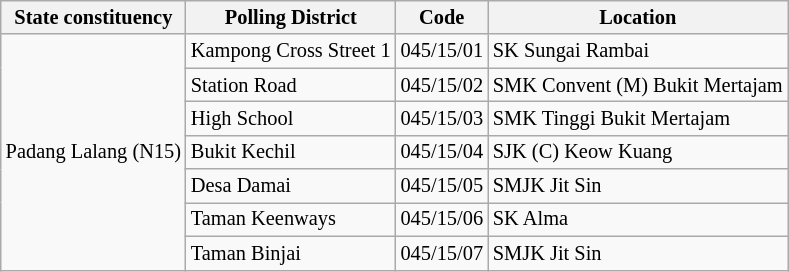<table class="wikitable sortable mw-collapsible" style="white-space:nowrap;font-size:85%">
<tr>
<th>State constituency</th>
<th>Polling District</th>
<th>Code</th>
<th>Location</th>
</tr>
<tr>
<td rowspan="7">Padang Lalang (N15)</td>
<td>Kampong Cross Street 1</td>
<td>045/15/01</td>
<td>SK Sungai Rambai</td>
</tr>
<tr>
<td>Station Road</td>
<td>045/15/02</td>
<td>SMK Convent (M) Bukit Mertajam</td>
</tr>
<tr>
<td>High School</td>
<td>045/15/03</td>
<td>SMK Tinggi Bukit Mertajam</td>
</tr>
<tr>
<td>Bukit Kechil</td>
<td>045/15/04</td>
<td>SJK (C) Keow Kuang</td>
</tr>
<tr>
<td>Desa Damai</td>
<td>045/15/05</td>
<td>SMJK Jit Sin</td>
</tr>
<tr>
<td>Taman Keenways</td>
<td>045/15/06</td>
<td>SK Alma</td>
</tr>
<tr>
<td>Taman Binjai</td>
<td>045/15/07</td>
<td>SMJK Jit Sin</td>
</tr>
</table>
